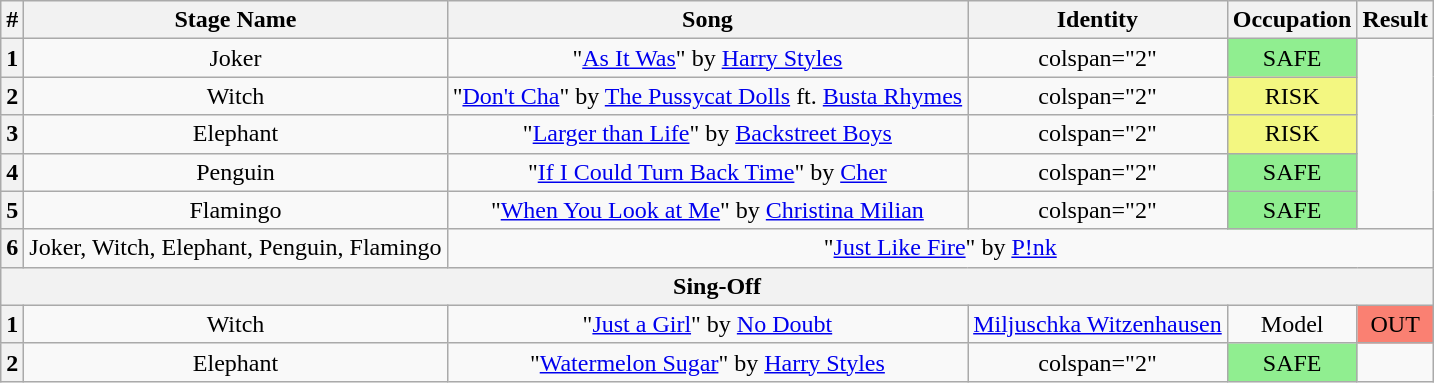<table class="wikitable plainrowheaders" style="text-align: center;">
<tr>
<th><strong>#</strong></th>
<th><strong>Stage Name</strong></th>
<th><strong>Song</strong></th>
<th>Identity</th>
<th><strong>Occupation</strong></th>
<th>Result</th>
</tr>
<tr>
<th>1</th>
<td>Joker</td>
<td>"<a href='#'>As It Was</a>" by <a href='#'>Harry Styles</a></td>
<td>colspan="2" </td>
<td bgcolor="lightgreen">SAFE</td>
</tr>
<tr>
<th>2</th>
<td>Witch</td>
<td>"<a href='#'>Don't Cha</a>" by <a href='#'>The Pussycat Dolls</a> ft. <a href='#'>Busta Rhymes</a></td>
<td>colspan="2" </td>
<td bgcolor="#F3F781">RISK</td>
</tr>
<tr>
<th>3</th>
<td>Elephant</td>
<td>"<a href='#'>Larger than Life</a>" by <a href='#'>Backstreet Boys</a></td>
<td>colspan="2" </td>
<td bgcolor="#F3F781">RISK</td>
</tr>
<tr>
<th>4</th>
<td>Penguin</td>
<td>"<a href='#'>If I Could Turn Back Time</a>" by <a href='#'>Cher</a></td>
<td>colspan="2" </td>
<td bgcolor="lightgreen">SAFE</td>
</tr>
<tr>
<th>5</th>
<td>Flamingo</td>
<td>"<a href='#'>When You Look at Me</a>" by <a href='#'>Christina Milian</a></td>
<td>colspan="2" </td>
<td bgcolor="lightgreen">SAFE</td>
</tr>
<tr>
<th>6</th>
<td>Joker, Witch, Elephant, Penguin, Flamingo</td>
<td colspan="4">"<a href='#'>Just Like Fire</a>" by <a href='#'>P!nk</a></td>
</tr>
<tr>
<th colspan="6">Sing-Off</th>
</tr>
<tr>
<th>1</th>
<td>Witch</td>
<td>"<a href='#'>Just a Girl</a>" by <a href='#'>No Doubt</a></td>
<td><a href='#'>Miljuschka Witzenhausen</a></td>
<td>Model</td>
<td bgcolor="salmon">OUT</td>
</tr>
<tr>
<th>2</th>
<td>Elephant</td>
<td>"<a href='#'>Watermelon Sugar</a>" by <a href='#'>Harry Styles</a></td>
<td>colspan="2" </td>
<td bgcolor="lightgreen">SAFE</td>
</tr>
</table>
